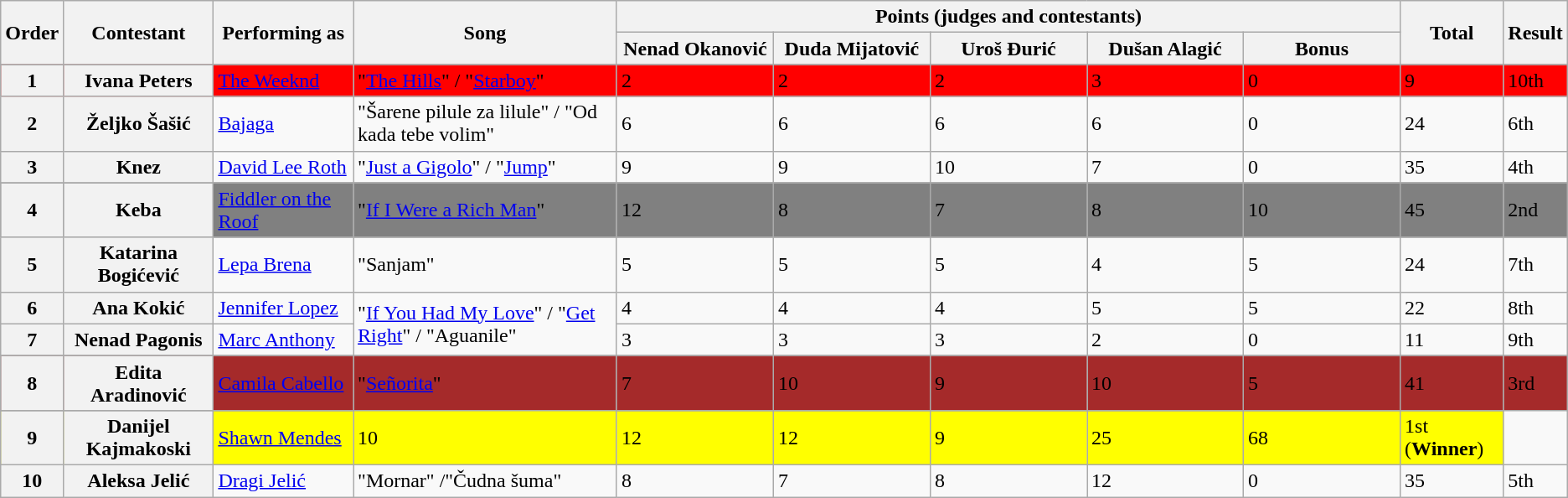<table class=wikitable>
<tr>
<th rowspan="2">Order</th>
<th rowspan="2">Contestant</th>
<th rowspan="2">Performing as</th>
<th rowspan="2">Song</th>
<th colspan="5" style="width:50%;">Points (judges and contestants)</th>
<th rowspan="2">Total</th>
<th rowspan="2">Result</th>
</tr>
<tr>
<th style="width:10%;">Nenad Okanović</th>
<th style="width:10%;">Duda Mijatović</th>
<th style="width:10%;">Uroš Đurić</th>
<th style="width:10%;">Dušan Alagić</th>
<th style="width:10%;">Bonus</th>
</tr>
<tr>
</tr>
<tr bgcolor="red">
<th scope="row">1</th>
<th scope="row">Ivana Peters</th>
<td><a href='#'>The Weeknd</a></td>
<td>"<a href='#'>The Hills</a>" / "<a href='#'>Starboy</a>"</td>
<td>2</td>
<td>2</td>
<td>2</td>
<td>3</td>
<td>0</td>
<td>9</td>
<td>10th</td>
</tr>
<tr>
<th scope="row">2</th>
<th scope="row">Željko Šašić</th>
<td><a href='#'>Bajaga</a></td>
<td>"Šarene pilule za lilule" / "Od kada tebe volim"</td>
<td>6</td>
<td>6</td>
<td>6</td>
<td>6</td>
<td>0</td>
<td>24</td>
<td>6th</td>
</tr>
<tr>
<th scope="row">3</th>
<th scope="row">Knez</th>
<td><a href='#'>David Lee Roth</a></td>
<td>"<a href='#'>Just a Gigolo</a>" / "<a href='#'>Jump</a>"</td>
<td>9</td>
<td>9</td>
<td>10</td>
<td>7</td>
<td>0</td>
<td>35</td>
<td>4th</td>
</tr>
<tr>
</tr>
<tr bgcolor="grey">
<th scope="row">4</th>
<th scope="row">Keba</th>
<td><a href='#'>Fiddler on the Roof</a></td>
<td>"<a href='#'>If I Were a Rich Man</a>"</td>
<td>12</td>
<td>8</td>
<td>7</td>
<td>8</td>
<td>10</td>
<td>45</td>
<td>2nd</td>
</tr>
<tr>
<th scope="row">5</th>
<th scope="row">Katarina Bogićević</th>
<td><a href='#'>Lepa Brena</a></td>
<td>"Sanjam"</td>
<td>5</td>
<td>5</td>
<td>5</td>
<td>4</td>
<td>5</td>
<td>24</td>
<td>7th</td>
</tr>
<tr>
<th scope="row">6</th>
<th scope="row">Ana Kokić</th>
<td><a href='#'>Jennifer Lopez</a></td>
<td rowspan="2">"<a href='#'>If You Had My Love</a>" / "<a href='#'>Get Right</a>" / "Aguanile"</td>
<td>4</td>
<td>4</td>
<td>4</td>
<td>5</td>
<td>5</td>
<td>22</td>
<td>8th</td>
</tr>
<tr>
<th scope="row">7</th>
<th scope="row">Nenad Pagonis</th>
<td><a href='#'>Marc Anthony</a></td>
<td>3</td>
<td>3</td>
<td>3</td>
<td>2</td>
<td>0</td>
<td>11</td>
<td>9th</td>
</tr>
<tr>
</tr>
<tr bgcolor="brown">
<th scope="row">8</th>
<th scope="row">Edita Aradinović</th>
<td><a href='#'>Camila Cabello</a></td>
<td rowspan="2">"<a href='#'>Señorita</a>"</td>
<td>7</td>
<td>10</td>
<td>9</td>
<td>10</td>
<td>5</td>
<td>41</td>
<td>3rd</td>
</tr>
<tr>
</tr>
<tr bgcolor="yellow">
<th scope="row">9</th>
<th scope="row">Danijel Kajmakoski</th>
<td><a href='#'>Shawn Mendes</a></td>
<td>10</td>
<td>12</td>
<td>12</td>
<td>9</td>
<td>25</td>
<td>68</td>
<td>1st (<strong>Winner</strong>)</td>
</tr>
<tr>
<th scope="row">10</th>
<th scope="row">Aleksa Jelić</th>
<td><a href='#'>Dragi Jelić</a></td>
<td>"Mornar" /"Čudna šuma"</td>
<td>8</td>
<td>7</td>
<td>8</td>
<td>12</td>
<td>0</td>
<td>35</td>
<td>5th</td>
</tr>
</table>
